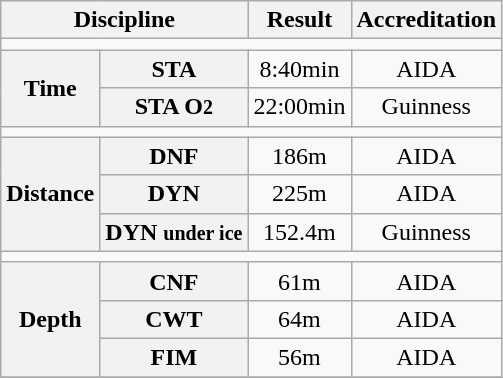<table class="wikitable">
<tr>
<th colspan="2">Discipline</th>
<th>Result</th>
<th>Accreditation</th>
</tr>
<tr align="center">
<td colspan="4"></td>
</tr>
<tr align="center">
<th rowspan="2">Time</th>
<th>STA</th>
<td>8:40min</td>
<td>AIDA</td>
</tr>
<tr align="center">
<th>STA O<small>2</small></th>
<td>22:00min</td>
<td>Guinness</td>
</tr>
<tr align="center">
<td colspan="4"></td>
</tr>
<tr align="center">
<th rowspan="3">Distance</th>
<th>DNF</th>
<td>186m</td>
<td>AIDA</td>
</tr>
<tr align="center">
<th>DYN</th>
<td>225m</td>
<td>AIDA</td>
</tr>
<tr align="center">
<th>DYN <small>under ice</small></th>
<td>152.4m</td>
<td>Guinness</td>
</tr>
<tr align="center">
<td colspan="4"></td>
</tr>
<tr align="center">
<th rowspan="3">Depth</th>
<th>CNF</th>
<td>61m</td>
<td>AIDA</td>
</tr>
<tr align="center">
<th>CWT</th>
<td>64m</td>
<td>AIDA</td>
</tr>
<tr align="center">
<th>FIM</th>
<td>56m</td>
<td>AIDA</td>
</tr>
<tr>
</tr>
</table>
